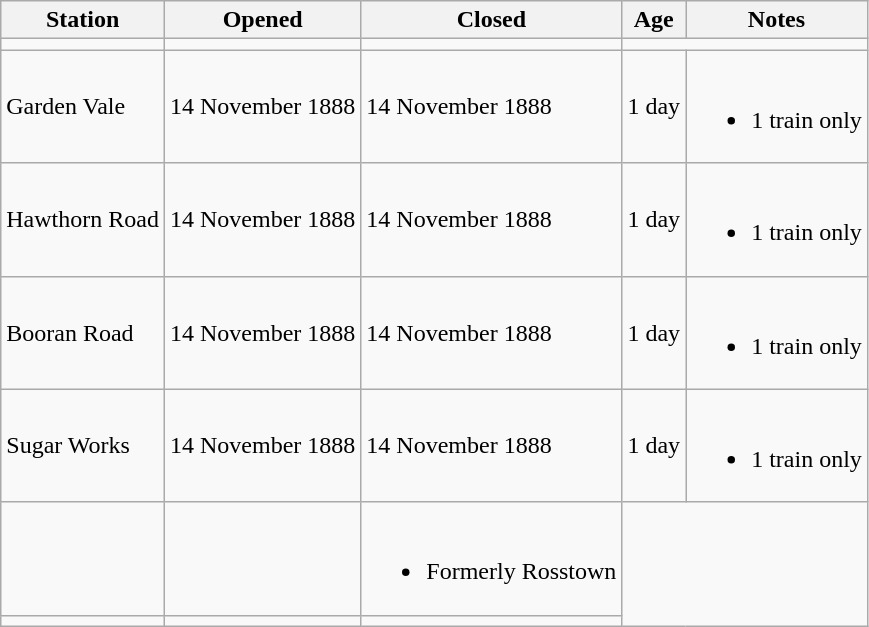<table class="wikitable sortable">
<tr>
<th>Station</th>
<th>Opened</th>
<th>Closed</th>
<th>Age</th>
<th scope=col class=unsortable>Notes</th>
</tr>
<tr>
<td></td>
<td></td>
<td></td>
</tr>
<tr>
<td>Garden Vale</td>
<td>14 November 1888</td>
<td>14 November 1888</td>
<td>1 day</td>
<td><br><ul><li>1 train only</li></ul></td>
</tr>
<tr>
<td>Hawthorn Road</td>
<td>14 November 1888</td>
<td>14 November 1888</td>
<td>1 day</td>
<td><br><ul><li>1 train only</li></ul></td>
</tr>
<tr>
<td>Booran Road</td>
<td>14 November 1888</td>
<td>14 November 1888</td>
<td>1 day</td>
<td><br><ul><li>1 train only</li></ul></td>
</tr>
<tr>
<td>Sugar Works</td>
<td>14 November 1888</td>
<td>14 November 1888</td>
<td>1 day</td>
<td><br><ul><li>1 train only</li></ul></td>
</tr>
<tr>
<td></td>
<td></td>
<td><br><ul><li>Formerly Rosstown</li></ul></td>
</tr>
<tr>
<td></td>
<td></td>
<td></td>
</tr>
</table>
